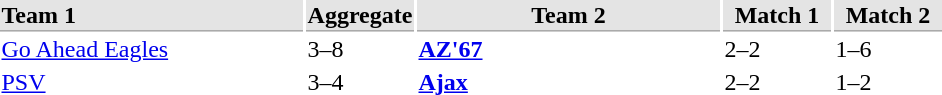<table>
<tr bgcolor="#E4E4E4">
<th style="border-bottom:1px solid #AAAAAA" width="200" align="left">Team 1</th>
<th style="border-bottom:1px solid #AAAAAA" width="70" align="center">Aggregate</th>
<th style="border-bottom:1px solid #AAAAAA" width="200">Team 2</th>
<th style="border-bottom:1px solid #AAAAAA" width="70" align="center">Match 1</th>
<th style="border-bottom:1px solid #AAAAAA" width="70" align="center">Match 2</th>
</tr>
<tr>
<td><a href='#'>Go Ahead Eagles</a></td>
<td>3–8</td>
<td><strong><a href='#'>AZ'67</a></strong></td>
<td>2–2</td>
<td>1–6</td>
</tr>
<tr>
<td><a href='#'>PSV</a></td>
<td>3–4</td>
<td><strong><a href='#'>Ajax</a></strong></td>
<td>2–2</td>
<td>1–2</td>
</tr>
</table>
